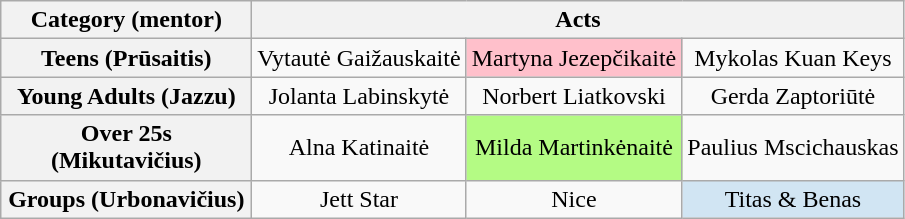<table class="wikitable" style="text-align:center">
<tr>
<th scope="col" style="width:160px;">Category (mentor)</th>
<th scope="col" colspan="3">Acts</th>
</tr>
<tr>
<th scope="row">Teens (Prūsaitis)</th>
<td>Vytautė Gaižauskaitė</td>
<td bgcolor="pink">Martyna Jezepčikaitė</td>
<td>Mykolas Kuan Keys</td>
</tr>
<tr>
<th scope="row">Young Adults (Jazzu)</th>
<td>Jolanta Labinskytė</td>
<td>Norbert Liatkovski</td>
<td>Gerda Zaptoriūtė</td>
</tr>
<tr>
<th scope="row">Over 25s (Mikutavičius)</th>
<td>Alna Katinaitė</td>
<td bgcolor="#b4fb84">Milda Martinkėnaitė</td>
<td>Paulius Mscichauskas</td>
</tr>
<tr>
<th scope="row">Groups (Urbonavičius)</th>
<td>Jett Star</td>
<td>Nice</td>
<td bgcolor="#d1e5f3">Titas & Benas</td>
</tr>
</table>
